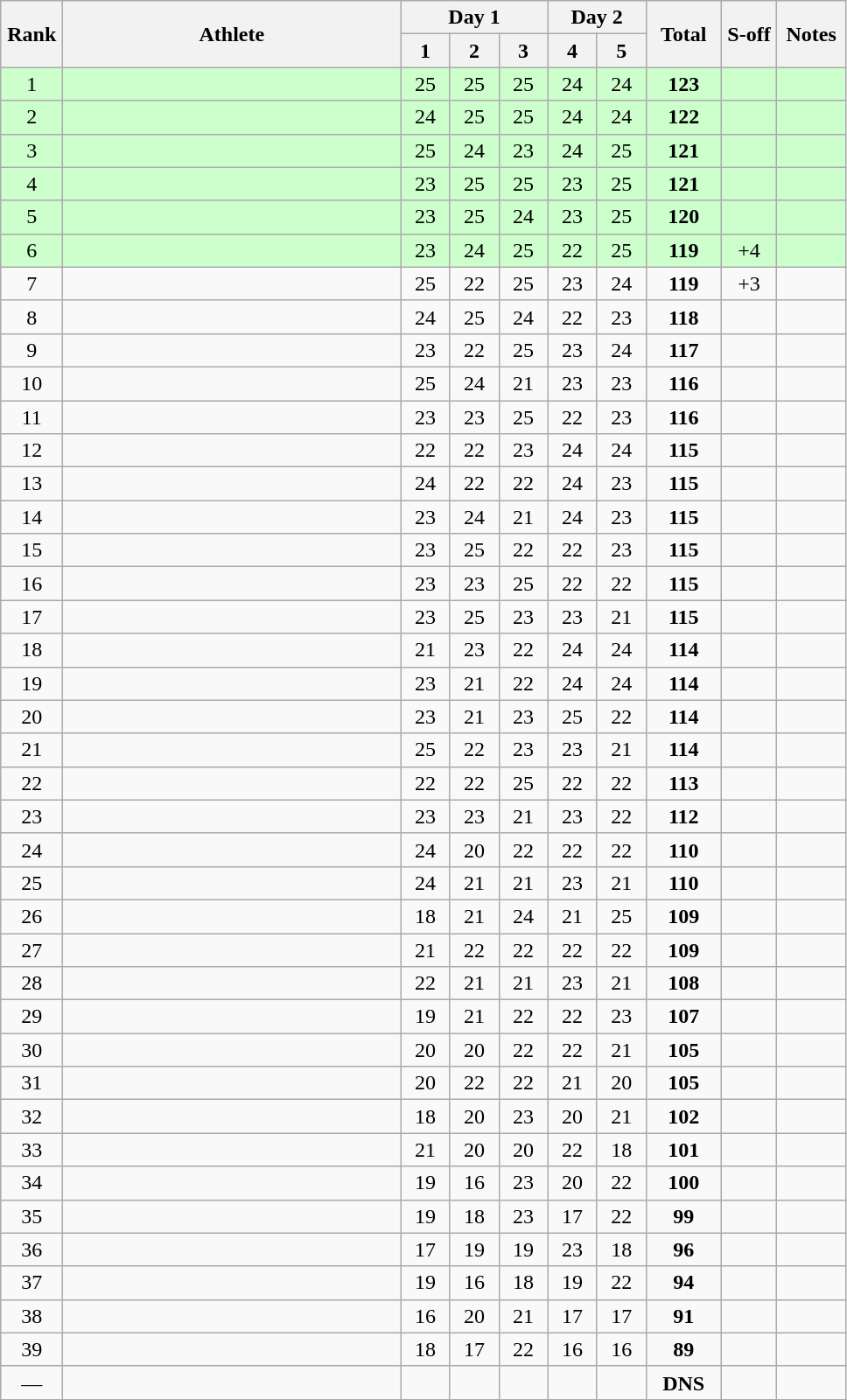<table class="wikitable" style="text-align:center">
<tr>
<th rowspan=2 width=40>Rank</th>
<th rowspan=2 width=250>Athlete</th>
<th colspan=3>Day 1</th>
<th colspan=2>Day 2</th>
<th rowspan=2 width=50>Total</th>
<th rowspan=2 width=35>S-off</th>
<th rowspan=2 width=45>Notes</th>
</tr>
<tr>
<th width=30>1</th>
<th width=30>2</th>
<th width=30>3</th>
<th width=30>4</th>
<th width=30>5</th>
</tr>
<tr bgcolor=ccffcc>
<td>1</td>
<td align=left></td>
<td>25</td>
<td>25</td>
<td>25</td>
<td>24</td>
<td>24</td>
<td><strong>123</strong></td>
<td></td>
<td></td>
</tr>
<tr bgcolor=ccffcc>
<td>2</td>
<td align=left></td>
<td>24</td>
<td>25</td>
<td>25</td>
<td>24</td>
<td>24</td>
<td><strong>122</strong></td>
<td></td>
<td></td>
</tr>
<tr bgcolor=ccffcc>
<td>3</td>
<td align=left></td>
<td>25</td>
<td>24</td>
<td>23</td>
<td>24</td>
<td>25</td>
<td><strong>121</strong></td>
<td></td>
<td></td>
</tr>
<tr bgcolor=ccffcc>
<td>4</td>
<td align=left></td>
<td>23</td>
<td>25</td>
<td>25</td>
<td>23</td>
<td>25</td>
<td><strong>121</strong></td>
<td></td>
<td></td>
</tr>
<tr bgcolor=ccffcc>
<td>5</td>
<td align=left></td>
<td>23</td>
<td>25</td>
<td>24</td>
<td>23</td>
<td>25</td>
<td><strong>120</strong></td>
<td></td>
<td></td>
</tr>
<tr bgcolor=ccffcc>
<td>6</td>
<td align=left></td>
<td>23</td>
<td>24</td>
<td>25</td>
<td>22</td>
<td>25</td>
<td><strong>119</strong></td>
<td>+4</td>
<td></td>
</tr>
<tr>
<td>7</td>
<td align=left></td>
<td>25</td>
<td>22</td>
<td>25</td>
<td>23</td>
<td>24</td>
<td><strong>119</strong></td>
<td>+3</td>
<td></td>
</tr>
<tr>
<td>8</td>
<td align=left></td>
<td>24</td>
<td>25</td>
<td>24</td>
<td>22</td>
<td>23</td>
<td><strong>118</strong></td>
<td></td>
<td></td>
</tr>
<tr>
<td>9</td>
<td align=left></td>
<td>23</td>
<td>22</td>
<td>25</td>
<td>23</td>
<td>24</td>
<td><strong>117</strong></td>
<td></td>
<td></td>
</tr>
<tr>
<td>10</td>
<td align=left></td>
<td>25</td>
<td>24</td>
<td>21</td>
<td>23</td>
<td>23</td>
<td><strong>116</strong></td>
<td></td>
<td></td>
</tr>
<tr>
<td>11</td>
<td align=left></td>
<td>23</td>
<td>23</td>
<td>25</td>
<td>22</td>
<td>23</td>
<td><strong>116</strong></td>
<td></td>
<td></td>
</tr>
<tr>
<td>12</td>
<td align=left></td>
<td>22</td>
<td>22</td>
<td>23</td>
<td>24</td>
<td>24</td>
<td><strong>115</strong></td>
<td></td>
<td></td>
</tr>
<tr>
<td>13</td>
<td align=left></td>
<td>24</td>
<td>22</td>
<td>22</td>
<td>24</td>
<td>23</td>
<td><strong>115</strong></td>
<td></td>
<td></td>
</tr>
<tr>
<td>14</td>
<td align=left></td>
<td>23</td>
<td>24</td>
<td>21</td>
<td>24</td>
<td>23</td>
<td><strong>115</strong></td>
<td></td>
<td></td>
</tr>
<tr>
<td>15</td>
<td align=left></td>
<td>23</td>
<td>25</td>
<td>22</td>
<td>22</td>
<td>23</td>
<td><strong>115</strong></td>
<td></td>
<td></td>
</tr>
<tr>
<td>16</td>
<td align=left></td>
<td>23</td>
<td>23</td>
<td>25</td>
<td>22</td>
<td>22</td>
<td><strong>115</strong></td>
<td></td>
<td></td>
</tr>
<tr>
<td>17</td>
<td align=left></td>
<td>23</td>
<td>25</td>
<td>23</td>
<td>23</td>
<td>21</td>
<td><strong>115</strong></td>
<td></td>
<td></td>
</tr>
<tr>
<td>18</td>
<td align=left></td>
<td>21</td>
<td>23</td>
<td>22</td>
<td>24</td>
<td>24</td>
<td><strong>114</strong></td>
<td></td>
<td></td>
</tr>
<tr>
<td>19</td>
<td align=left></td>
<td>23</td>
<td>21</td>
<td>22</td>
<td>24</td>
<td>24</td>
<td><strong>114</strong></td>
<td></td>
<td></td>
</tr>
<tr>
<td>20</td>
<td align=left></td>
<td>23</td>
<td>21</td>
<td>23</td>
<td>25</td>
<td>22</td>
<td><strong>114</strong></td>
<td></td>
<td></td>
</tr>
<tr>
<td>21</td>
<td align=left></td>
<td>25</td>
<td>22</td>
<td>23</td>
<td>23</td>
<td>21</td>
<td><strong>114</strong></td>
<td></td>
<td></td>
</tr>
<tr>
<td>22</td>
<td align=left></td>
<td>22</td>
<td>22</td>
<td>25</td>
<td>22</td>
<td>22</td>
<td><strong>113</strong></td>
<td></td>
<td></td>
</tr>
<tr>
<td>23</td>
<td align=left></td>
<td>23</td>
<td>23</td>
<td>21</td>
<td>23</td>
<td>22</td>
<td><strong>112</strong></td>
<td></td>
<td></td>
</tr>
<tr>
<td>24</td>
<td align=left></td>
<td>24</td>
<td>20</td>
<td>22</td>
<td>22</td>
<td>22</td>
<td><strong>110</strong></td>
<td></td>
<td></td>
</tr>
<tr>
<td>25</td>
<td align=left></td>
<td>24</td>
<td>21</td>
<td>21</td>
<td>23</td>
<td>21</td>
<td><strong>110</strong></td>
<td></td>
<td></td>
</tr>
<tr>
<td>26</td>
<td align=left></td>
<td>18</td>
<td>21</td>
<td>24</td>
<td>21</td>
<td>25</td>
<td><strong>109</strong></td>
<td></td>
<td></td>
</tr>
<tr>
<td>27</td>
<td align=left></td>
<td>21</td>
<td>22</td>
<td>22</td>
<td>22</td>
<td>22</td>
<td><strong>109</strong></td>
<td></td>
<td></td>
</tr>
<tr>
<td>28</td>
<td align=left></td>
<td>22</td>
<td>21</td>
<td>21</td>
<td>23</td>
<td>21</td>
<td><strong>108</strong></td>
<td></td>
<td></td>
</tr>
<tr>
<td>29</td>
<td align=left></td>
<td>19</td>
<td>21</td>
<td>22</td>
<td>22</td>
<td>23</td>
<td><strong>107</strong></td>
<td></td>
<td></td>
</tr>
<tr>
<td>30</td>
<td align=left></td>
<td>20</td>
<td>20</td>
<td>22</td>
<td>22</td>
<td>21</td>
<td><strong>105</strong></td>
<td></td>
<td></td>
</tr>
<tr>
<td>31</td>
<td align=left></td>
<td>20</td>
<td>22</td>
<td>22</td>
<td>21</td>
<td>20</td>
<td><strong>105</strong></td>
<td></td>
<td></td>
</tr>
<tr>
<td>32</td>
<td align=left></td>
<td>18</td>
<td>20</td>
<td>23</td>
<td>20</td>
<td>21</td>
<td><strong>102</strong></td>
<td></td>
<td></td>
</tr>
<tr>
<td>33</td>
<td align=left></td>
<td>21</td>
<td>20</td>
<td>20</td>
<td>22</td>
<td>18</td>
<td><strong>101</strong></td>
<td></td>
<td></td>
</tr>
<tr>
<td>34</td>
<td align=left></td>
<td>19</td>
<td>16</td>
<td>23</td>
<td>20</td>
<td>22</td>
<td><strong>100</strong></td>
<td></td>
<td></td>
</tr>
<tr>
<td>35</td>
<td align=left></td>
<td>19</td>
<td>18</td>
<td>23</td>
<td>17</td>
<td>22</td>
<td><strong>99</strong></td>
<td></td>
<td></td>
</tr>
<tr>
<td>36</td>
<td align=left></td>
<td>17</td>
<td>19</td>
<td>19</td>
<td>23</td>
<td>18</td>
<td><strong>96</strong></td>
<td></td>
<td></td>
</tr>
<tr>
<td>37</td>
<td align=left></td>
<td>19</td>
<td>16</td>
<td>18</td>
<td>19</td>
<td>22</td>
<td><strong>94</strong></td>
<td></td>
<td></td>
</tr>
<tr>
<td>38</td>
<td align=left></td>
<td>16</td>
<td>20</td>
<td>21</td>
<td>17</td>
<td>17</td>
<td><strong>91</strong></td>
<td></td>
<td></td>
</tr>
<tr>
<td>39</td>
<td align=left></td>
<td>18</td>
<td>17</td>
<td>22</td>
<td>16</td>
<td>16</td>
<td><strong>89</strong></td>
<td></td>
<td></td>
</tr>
<tr>
<td>—</td>
<td align=left></td>
<td></td>
<td></td>
<td></td>
<td></td>
<td></td>
<td><strong>DNS</strong></td>
<td></td>
<td></td>
</tr>
</table>
